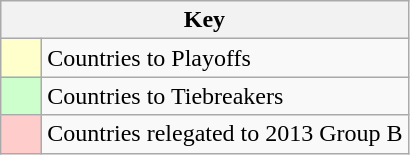<table class="wikitable" style="text-align: center;">
<tr>
<th colspan=2>Key</th>
</tr>
<tr>
<td style="background:#ffffcc; width:20px;"></td>
<td align=left>Countries to Playoffs</td>
</tr>
<tr>
<td style="background:#ccffcc; width:20px;"></td>
<td align=left>Countries to Tiebreakers</td>
</tr>
<tr>
<td style="background:#ffcccc; width:20px;"></td>
<td align=left>Countries relegated to 2013 Group B</td>
</tr>
</table>
